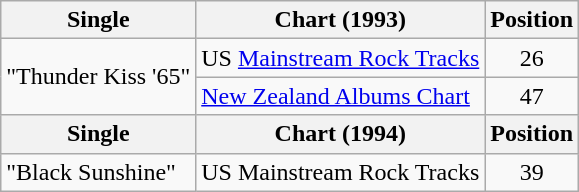<table class="wikitable">
<tr>
<th>Single</th>
<th>Chart (1993)</th>
<th>Position</th>
</tr>
<tr>
<td rowspan="2">"Thunder Kiss '65"</td>
<td>US <a href='#'>Mainstream Rock Tracks</a></td>
<td align="center">26</td>
</tr>
<tr>
<td><a href='#'>New Zealand Albums Chart</a></td>
<td align="center">47</td>
</tr>
<tr>
<th>Single</th>
<th>Chart (1994)</th>
<th>Position</th>
</tr>
<tr>
<td>"Black Sunshine"</td>
<td>US Mainstream Rock Tracks</td>
<td align="center">39</td>
</tr>
</table>
